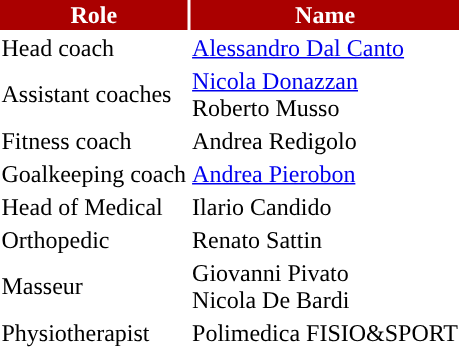<table class="toccolours">
<tr>
<th style="background:#AA0000;color:white;">Role</th>
<th style="background:#AA0000;color:white;">Name</th>
</tr>
<tr>
<td>Head coach</td>
<td> <a href='#'>Alessandro Dal Canto</a></td>
</tr>
<tr>
<td>Assistant coaches</td>
<td> <a href='#'>Nicola Donazzan</a> <br>  Roberto Musso</td>
</tr>
<tr>
<td>Fitness coach</td>
<td> Andrea Redigolo</td>
</tr>
<tr>
<td>Goalkeeping coach</td>
<td> <a href='#'>Andrea Pierobon</a></td>
</tr>
<tr>
<td>Head of Medical</td>
<td> Ilario Candido</td>
</tr>
<tr>
<td>Orthopedic</td>
<td> Renato Sattin</td>
</tr>
<tr>
<td>Masseur</td>
<td> Giovanni Pivato <br>  Nicola De Bardi</td>
</tr>
<tr>
<td>Physiotherapist</td>
<td> Polimedica FISIO&SPORT</td>
</tr>
</table>
